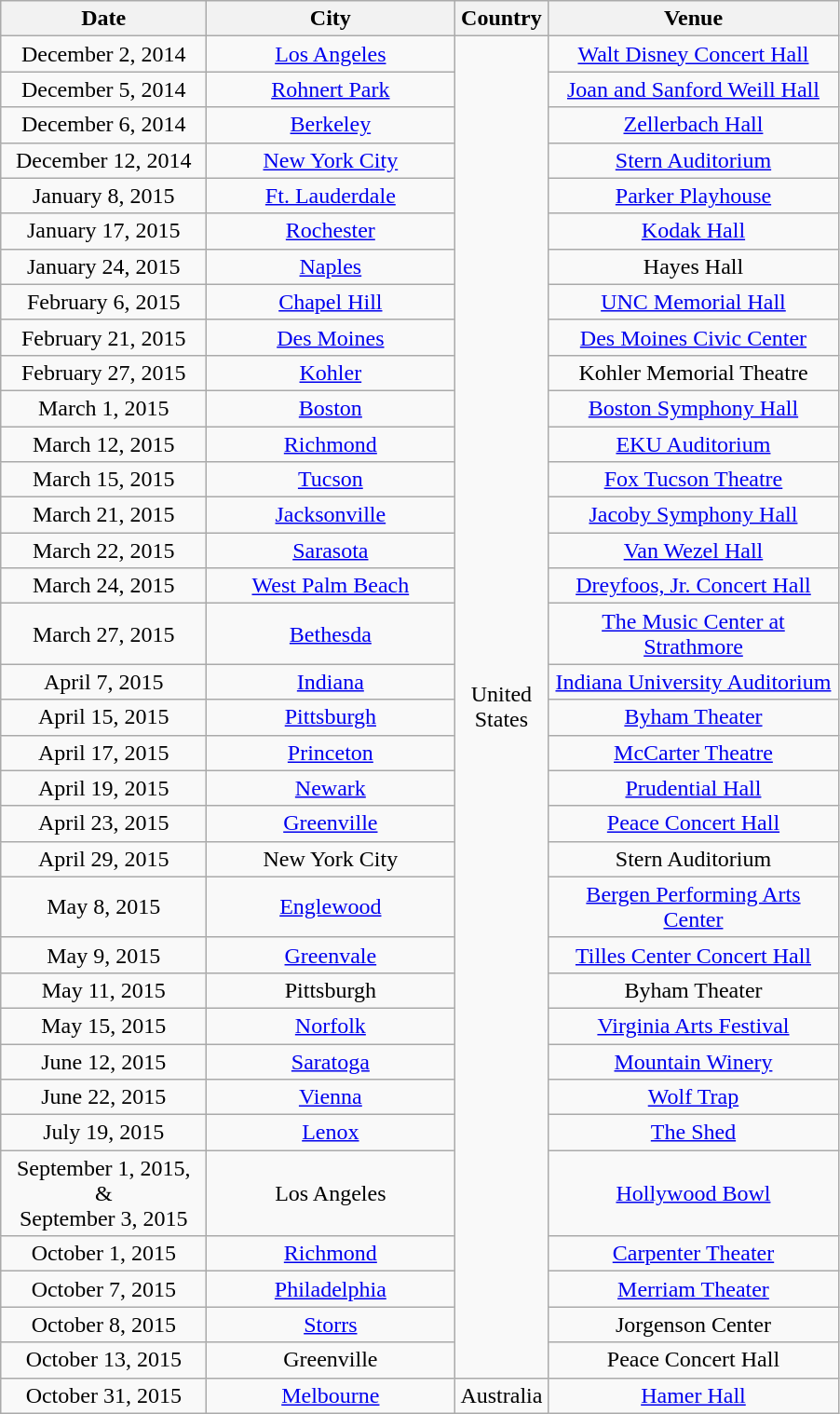<table class="wikitable" style="text-align:center;">
<tr>
<th style="width:140px;">Date</th>
<th style="width:170px;">City</th>
<th style="width:60px;">Country</th>
<th style="width:200px;">Venue</th>
</tr>
<tr>
<td>December 2, 2014</td>
<td><a href='#'>Los Angeles</a></td>
<td rowspan="35">United States</td>
<td><a href='#'>Walt Disney Concert Hall</a></td>
</tr>
<tr>
<td>December 5, 2014</td>
<td><a href='#'>Rohnert Park</a></td>
<td><a href='#'>Joan and Sanford Weill Hall</a></td>
</tr>
<tr>
<td>December 6, 2014</td>
<td><a href='#'>Berkeley</a></td>
<td><a href='#'>Zellerbach Hall</a></td>
</tr>
<tr>
<td>December 12, 2014</td>
<td><a href='#'>New York City</a></td>
<td><a href='#'>Stern Auditorium</a></td>
</tr>
<tr>
<td>January 8, 2015</td>
<td><a href='#'>Ft. Lauderdale</a></td>
<td><a href='#'>Parker Playhouse</a></td>
</tr>
<tr>
<td>January 17, 2015</td>
<td><a href='#'>Rochester</a></td>
<td><a href='#'>Kodak Hall</a></td>
</tr>
<tr>
<td>January 24, 2015</td>
<td><a href='#'>Naples</a></td>
<td>Hayes Hall</td>
</tr>
<tr>
<td>February 6, 2015</td>
<td><a href='#'>Chapel Hill</a></td>
<td><a href='#'>UNC Memorial Hall</a></td>
</tr>
<tr>
<td>February 21, 2015</td>
<td><a href='#'>Des Moines</a></td>
<td><a href='#'>Des Moines Civic Center</a></td>
</tr>
<tr>
<td>February 27, 2015</td>
<td><a href='#'>Kohler</a></td>
<td>Kohler Memorial Theatre</td>
</tr>
<tr>
<td>March 1, 2015</td>
<td><a href='#'>Boston</a></td>
<td><a href='#'>Boston Symphony Hall</a></td>
</tr>
<tr>
<td>March 12, 2015</td>
<td><a href='#'>Richmond</a></td>
<td><a href='#'>EKU Auditorium</a></td>
</tr>
<tr>
<td>March 15, 2015</td>
<td><a href='#'>Tucson</a></td>
<td><a href='#'>Fox Tucson Theatre</a></td>
</tr>
<tr>
<td>March 21, 2015</td>
<td><a href='#'>Jacksonville</a></td>
<td><a href='#'>Jacoby Symphony Hall</a></td>
</tr>
<tr>
<td>March 22, 2015</td>
<td><a href='#'>Sarasota</a></td>
<td><a href='#'>Van Wezel Hall</a></td>
</tr>
<tr>
<td>March 24, 2015</td>
<td><a href='#'>West Palm Beach</a></td>
<td><a href='#'>Dreyfoos, Jr. Concert Hall</a></td>
</tr>
<tr>
<td>March 27, 2015</td>
<td><a href='#'>Bethesda</a></td>
<td><a href='#'>The Music Center at Strathmore</a></td>
</tr>
<tr>
<td>April 7, 2015</td>
<td><a href='#'>Indiana</a></td>
<td><a href='#'>Indiana University Auditorium</a></td>
</tr>
<tr>
<td>April 15, 2015</td>
<td><a href='#'>Pittsburgh</a></td>
<td><a href='#'>Byham Theater</a></td>
</tr>
<tr>
<td>April 17, 2015</td>
<td><a href='#'>Princeton</a></td>
<td><a href='#'>McCarter Theatre</a></td>
</tr>
<tr>
<td>April 19, 2015</td>
<td><a href='#'>Newark</a></td>
<td><a href='#'>Prudential Hall</a></td>
</tr>
<tr>
<td>April 23, 2015</td>
<td><a href='#'>Greenville</a></td>
<td><a href='#'>Peace Concert Hall</a></td>
</tr>
<tr>
<td>April 29, 2015</td>
<td>New York City</td>
<td>Stern Auditorium</td>
</tr>
<tr>
<td>May 8, 2015</td>
<td><a href='#'>Englewood</a></td>
<td><a href='#'>Bergen Performing Arts Center</a></td>
</tr>
<tr>
<td>May 9, 2015</td>
<td><a href='#'>Greenvale</a></td>
<td><a href='#'>Tilles Center Concert Hall</a></td>
</tr>
<tr>
<td>May 11, 2015</td>
<td>Pittsburgh</td>
<td>Byham Theater</td>
</tr>
<tr>
<td>May 15, 2015</td>
<td><a href='#'>Norfolk</a></td>
<td><a href='#'>Virginia Arts Festival</a></td>
</tr>
<tr>
<td>June 12, 2015</td>
<td><a href='#'>Saratoga</a></td>
<td><a href='#'>Mountain Winery</a></td>
</tr>
<tr>
<td>June 22, 2015</td>
<td><a href='#'>Vienna</a></td>
<td><a href='#'>Wolf Trap</a></td>
</tr>
<tr>
<td>July 19, 2015</td>
<td><a href='#'>Lenox</a></td>
<td><a href='#'>The Shed</a></td>
</tr>
<tr>
<td>September 1, 2015, &<br>September 3, 2015</td>
<td>Los Angeles</td>
<td><a href='#'>Hollywood Bowl</a></td>
</tr>
<tr>
<td>October 1, 2015</td>
<td><a href='#'>Richmond</a></td>
<td><a href='#'>Carpenter Theater</a></td>
</tr>
<tr>
<td>October 7, 2015</td>
<td><a href='#'>Philadelphia</a></td>
<td><a href='#'>Merriam Theater</a></td>
</tr>
<tr>
<td>October 8, 2015</td>
<td><a href='#'>Storrs</a></td>
<td>Jorgenson Center</td>
</tr>
<tr>
<td>October 13, 2015</td>
<td>Greenville</td>
<td>Peace Concert Hall</td>
</tr>
<tr>
<td>October 31, 2015</td>
<td><a href='#'>Melbourne</a></td>
<td>Australia</td>
<td><a href='#'>Hamer Hall</a></td>
</tr>
</table>
